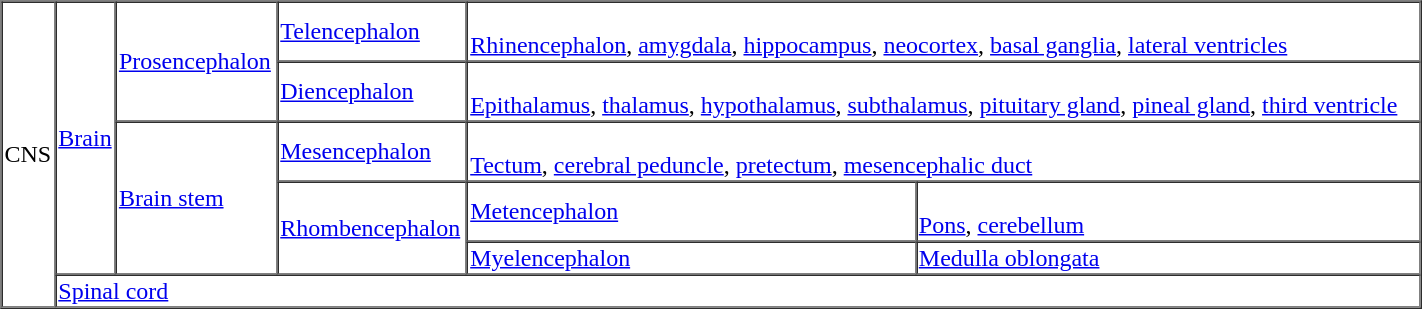<table style="margin:auto; width:75%;" border="1" cellpadding="1" cellspacing="0">
<tr>
<td rowspan=6>CNS</td>
<td rowspan=5><a href='#'>Brain</a></td>
<td rowspan=2><a href='#'>Prosencephalon</a></td>
<td><a href='#'>Telencephalon</a></td>
<td colspan=2><br><a href='#'>Rhinencephalon</a>,
<a href='#'>amygdala</a>,
<a href='#'>hippocampus</a>,
<a href='#'>neocortex</a>,
<a href='#'>basal ganglia</a>,
<a href='#'>lateral ventricles</a></td>
</tr>
<tr>
<td><a href='#'>Diencephalon</a></td>
<td colspan=2><br><a href='#'>Epithalamus</a>,
<a href='#'>thalamus</a>,
<a href='#'>hypothalamus</a>,
<a href='#'>subthalamus</a>,
<a href='#'>pituitary gland</a>,
<a href='#'>pineal gland</a>,
<a href='#'>third ventricle</a></td>
</tr>
<tr>
<td rowspan=3><a href='#'>Brain stem</a></td>
<td><a href='#'>Mesencephalon</a></td>
<td colspan=2><br><a href='#'>Tectum</a>,
<a href='#'>cerebral peduncle</a>,
<a href='#'>pretectum</a>,
<a href='#'>mesencephalic duct</a></td>
</tr>
<tr>
<td rowspan=2><a href='#'>Rhombencephalon</a></td>
<td><a href='#'>Metencephalon</a></td>
<td><br><a href='#'>Pons</a>,
<a href='#'>cerebellum</a></td>
</tr>
<tr>
<td><a href='#'>Myelencephalon</a></td>
<td><a href='#'>Medulla oblongata</a></td>
</tr>
<tr>
<td colspan="5" style="text-align:left;"><a href='#'>Spinal cord</a></td>
</tr>
</table>
